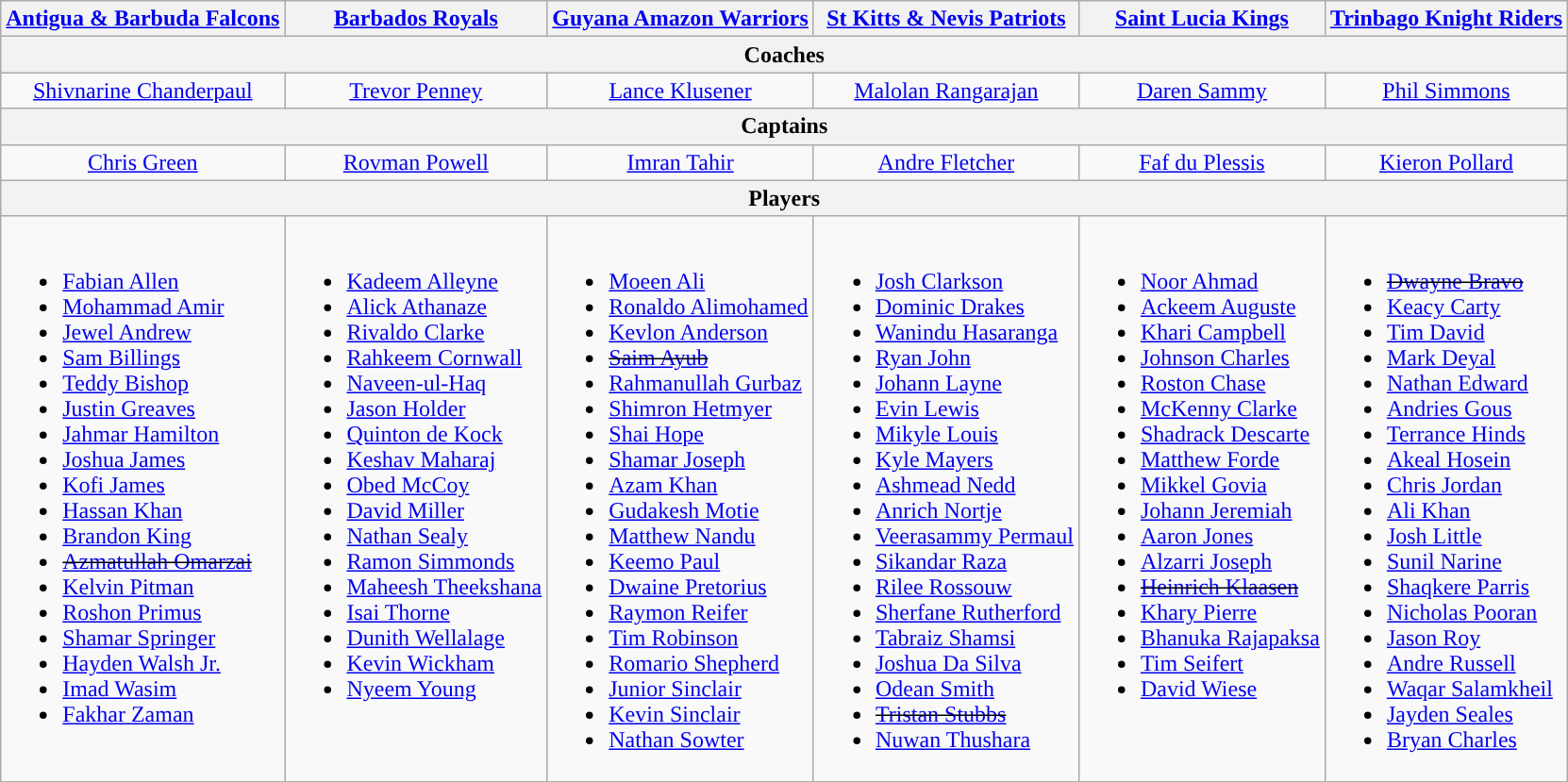<table class="wikitable" style="text-align:left;">
<tr>
<th><a href='#'>Antigua & Barbuda Falcons</a></th>
<th><a href='#'>Barbados Royals</a></th>
<th><a href='#'>Guyana Amazon Warriors</a></th>
<th><a href='#'>St Kitts & Nevis Patriots</a></th>
<th><a href='#'>Saint Lucia Kings</a></th>
<th><a href='#'>Trinbago Knight Riders</a></th>
</tr>
<tr>
<th colspan="6">Coaches</th>
</tr>
<tr>
<td style="text-align:center;"><a href='#'>Shivnarine Chanderpaul</a></td>
<td style="text-align:center;"><a href='#'>Trevor Penney</a></td>
<td style="text-align:center;"><a href='#'>Lance Klusener</a></td>
<td style="text-align:center;"><a href='#'>Malolan Rangarajan</a></td>
<td style="text-align:center;"><a href='#'>Daren Sammy</a></td>
<td style="text-align:center;"><a href='#'>Phil Simmons</a></td>
</tr>
<tr>
<th colspan=6>Captains</th>
</tr>
<tr>
<td style="text-align:center;"><a href='#'>Chris Green</a></td>
<td style="text-align:center;"><a href='#'>Rovman Powell</a></td>
<td style="text-align:center;"><a href='#'>Imran Tahir</a></td>
<td style="text-align:center;"><a href='#'>Andre Fletcher</a></td>
<td style="text-align:center;"><a href='#'>Faf du Plessis</a></td>
<td style="text-align:center;"><a href='#'>Kieron Pollard</a></td>
</tr>
<tr>
<th colspan=6>Players</th>
</tr>
<tr>
<td valign=top><br><ul><li><a href='#'>Fabian Allen</a></li><li><a href='#'>Mohammad Amir</a></li><li><a href='#'>Jewel Andrew</a></li><li><a href='#'>Sam Billings</a></li><li><a href='#'>Teddy Bishop</a></li><li><a href='#'>Justin Greaves</a></li><li><a href='#'>Jahmar Hamilton</a></li><li><a href='#'>Joshua James</a></li><li><a href='#'>Kofi James</a></li><li><a href='#'>Hassan Khan</a></li><li><a href='#'>Brandon King</a></li><li><s> <a href='#'>Azmatullah Omarzai</a></s></li><li><a href='#'>Kelvin Pitman</a></li><li><a href='#'>Roshon Primus</a></li><li><a href='#'>Shamar Springer</a></li><li><a href='#'>Hayden Walsh Jr.</a></li><li><a href='#'>Imad Wasim</a></li><li><a href='#'>Fakhar Zaman</a></li></ul></td>
<td valign=top><br><ul><li><a href='#'>Kadeem Alleyne</a></li><li><a href='#'>Alick Athanaze</a></li><li><a href='#'>Rivaldo Clarke</a></li><li><a href='#'>Rahkeem Cornwall</a></li><li><a href='#'>Naveen-ul-Haq</a></li><li><a href='#'>Jason Holder</a></li><li><a href='#'>Quinton de Kock</a></li><li><a href='#'>Keshav Maharaj</a></li><li><a href='#'>Obed McCoy</a></li><li><a href='#'>David Miller</a></li><li><a href='#'>Nathan Sealy</a></li><li><a href='#'>Ramon Simmonds</a></li><li><a href='#'>Maheesh Theekshana</a></li><li><a href='#'>Isai Thorne</a></li><li><a href='#'>Dunith Wellalage</a></li><li><a href='#'>Kevin Wickham</a></li><li><a href='#'>Nyeem Young</a></li></ul></td>
<td valign=top><br><ul><li><a href='#'>Moeen Ali</a></li><li><a href='#'>Ronaldo Alimohamed</a></li><li><a href='#'>Kevlon Anderson</a></li><li><s> <a href='#'>Saim Ayub</a></s></li><li><a href='#'>Rahmanullah Gurbaz</a></li><li><a href='#'>Shimron Hetmyer</a></li><li><a href='#'>Shai Hope</a></li><li><a href='#'>Shamar Joseph</a></li><li><a href='#'>Azam Khan</a></li><li><a href='#'>Gudakesh Motie</a></li><li><a href='#'>Matthew Nandu</a></li><li><a href='#'>Keemo Paul</a></li><li><a href='#'>Dwaine Pretorius</a></li><li><a href='#'>Raymon Reifer</a></li><li><a href='#'>Tim Robinson</a></li><li><a href='#'>Romario Shepherd</a></li><li><a href='#'>Junior Sinclair</a></li><li><a href='#'>Kevin Sinclair</a></li><li><a href='#'>Nathan Sowter</a></li></ul></td>
<td valign=top><br><ul><li><a href='#'>Josh Clarkson</a></li><li><a href='#'>Dominic Drakes</a></li><li><a href='#'>Wanindu Hasaranga</a></li><li><a href='#'>Ryan John</a></li><li><a href='#'>Johann Layne</a></li><li><a href='#'>Evin Lewis</a></li><li><a href='#'>Mikyle Louis</a></li><li><a href='#'>Kyle Mayers</a></li><li><a href='#'>Ashmead Nedd</a></li><li><a href='#'>Anrich Nortje</a></li><li><a href='#'>Veerasammy Permaul</a></li><li><a href='#'>Sikandar Raza</a></li><li><a href='#'>Rilee Rossouw</a></li><li><a href='#'>Sherfane Rutherford</a></li><li><a href='#'>Tabraiz Shamsi</a></li><li><a href='#'>Joshua Da Silva</a></li><li><a href='#'>Odean Smith</a></li><li><s> <a href='#'>Tristan Stubbs</a></s></li><li><a href='#'>Nuwan Thushara</a></li></ul></td>
<td valign=top><br><ul><li><a href='#'>Noor Ahmad</a></li><li><a href='#'>Ackeem Auguste</a></li><li><a href='#'>Khari Campbell</a></li><li><a href='#'>Johnson Charles</a></li><li><a href='#'>Roston Chase</a></li><li><a href='#'>McKenny Clarke</a></li><li><a href='#'>Shadrack Descarte</a></li><li><a href='#'>Matthew Forde</a></li><li><a href='#'>Mikkel Govia</a></li><li><a href='#'>Johann Jeremiah</a></li><li><a href='#'>Aaron Jones</a></li><li><a href='#'>Alzarri Joseph</a></li><li><s> <a href='#'>Heinrich Klaasen</a></s></li><li><a href='#'>Khary Pierre</a></li><li><a href='#'>Bhanuka Rajapaksa</a></li><li><a href='#'>Tim Seifert</a></li><li><a href='#'>David Wiese</a></li></ul></td>
<td valign=top><br><ul><li><s>  <a href='#'>Dwayne Bravo</a> </s></li><li><a href='#'>Keacy Carty</a></li><li><a href='#'>Tim David</a></li><li><a href='#'>Mark Deyal</a></li><li><a href='#'>Nathan Edward</a></li><li><a href='#'>Andries Gous</a></li><li><a href='#'>Terrance Hinds</a></li><li><a href='#'>Akeal Hosein</a></li><li><a href='#'>Chris Jordan</a></li><li><a href='#'>Ali Khan</a></li><li><a href='#'>Josh Little</a></li><li><a href='#'>Sunil Narine</a></li><li><a href='#'>Shaqkere Parris</a></li><li><a href='#'>Nicholas Pooran</a></li><li><a href='#'>Jason Roy</a></li><li><a href='#'>Andre Russell</a></li><li><a href='#'>Waqar Salamkheil</a></li><li><a href='#'>Jayden Seales</a></li><li><a href='#'>Bryan Charles</a></li></ul></td>
</tr>
</table>
